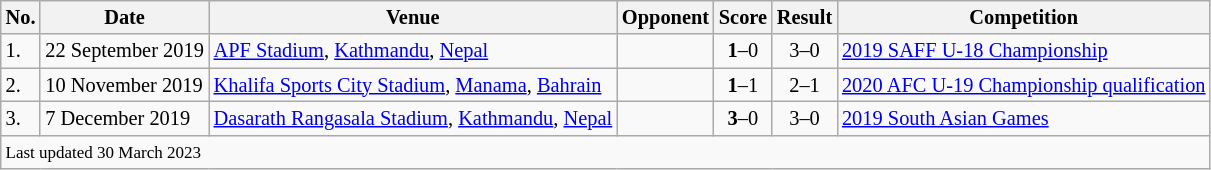<table class="wikitable" style="font-size:85%;">
<tr>
<th>No.</th>
<th>Date</th>
<th>Venue</th>
<th>Opponent</th>
<th>Score</th>
<th>Result</th>
<th>Competition</th>
</tr>
<tr>
<td>1.</td>
<td>22 September 2019</td>
<td><a href='#'>APF Stadium</a>, <a href='#'>Kathmandu</a>, <a href='#'>Nepal</a></td>
<td></td>
<td align=center><strong>1</strong>–0</td>
<td align=center>3–0</td>
<td><a href='#'>2019 SAFF U-18 Championship</a></td>
</tr>
<tr>
<td>2.</td>
<td>10 November 2019</td>
<td><a href='#'>Khalifa Sports City Stadium</a>, <a href='#'>Manama</a>, <a href='#'>Bahrain</a></td>
<td></td>
<td align=center><strong>1</strong>–1</td>
<td align=center>2–1</td>
<td><a href='#'>2020 AFC U-19 Championship qualification</a></td>
</tr>
<tr>
<td>3.</td>
<td>7 December 2019</td>
<td><a href='#'>Dasarath Rangasala Stadium</a>, <a href='#'>Kathmandu</a>, <a href='#'>Nepal</a></td>
<td></td>
<td align=center><strong>3</strong>–0</td>
<td align=center>3–0</td>
<td><a href='#'>2019 South Asian Games</a></td>
</tr>
<tr>
<td colspan="7"><small>Last updated 30 March 2023</small></td>
</tr>
</table>
